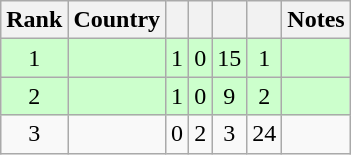<table class="wikitable sortable" style="text-align: center;">
<tr>
<th>Rank</th>
<th>Country</th>
<th></th>
<th></th>
<th></th>
<th></th>
<th>Notes</th>
</tr>
<tr style="background:#cfc;">
<td>1</td>
<td align=left></td>
<td>1</td>
<td>0</td>
<td>15</td>
<td>1</td>
<td></td>
</tr>
<tr style="background:#cfc;">
<td>2</td>
<td align=left></td>
<td>1</td>
<td>0</td>
<td>9</td>
<td>2</td>
<td></td>
</tr>
<tr>
<td>3</td>
<td align=left></td>
<td>0</td>
<td>2</td>
<td>3</td>
<td>24</td>
<td></td>
</tr>
</table>
